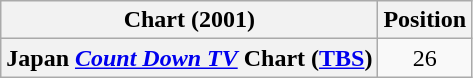<table class="wikitable plainrowheaders" style="text-align:center;">
<tr>
<th scope="col">Chart (2001)</th>
<th scope="col">Position</th>
</tr>
<tr>
<th scope="row">Japan <em><a href='#'>Count Down TV</a></em> Chart (<a href='#'>TBS</a>)</th>
<td style="text-align:center;">26</td>
</tr>
</table>
